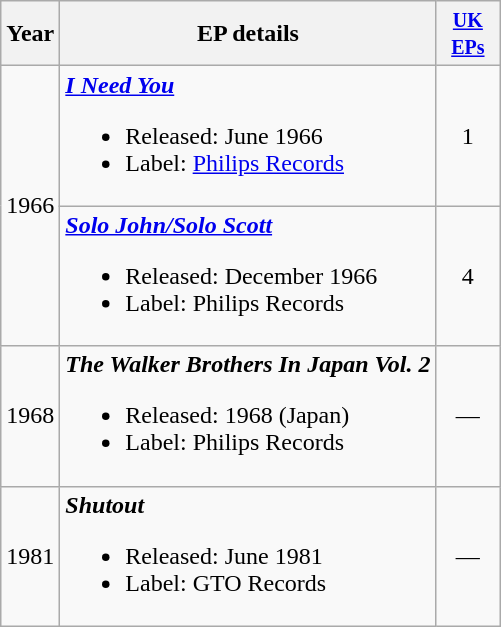<table class="wikitable">
<tr>
<th>Year</th>
<th>EP details</th>
<th width="35"><small><a href='#'>UK EPs</a></small><br></th>
</tr>
<tr>
<td style="text-align:center;" rowspan="2">1966</td>
<td style="text-align:left;"><strong><em><a href='#'>I Need You</a></em></strong><br><ul><li>Released: June 1966</li><li>Label: <a href='#'>Philips Records</a></li></ul></td>
<td style="text-align:center;">1</td>
</tr>
<tr>
<td style="text-align:left;"><strong><em><a href='#'>Solo John/Solo Scott</a></em></strong><br><ul><li>Released: December 1966</li><li>Label: Philips Records</li></ul></td>
<td style="text-align:center;">4</td>
</tr>
<tr>
<td>1968</td>
<td style="text-align:left;"><strong><em>The Walker Brothers In Japan Vol. 2</em></strong><br><ul><li>Released: 1968 (Japan)</li><li>Label: Philips Records</li></ul></td>
<td style="text-align:center;">—</td>
</tr>
<tr>
<td>1981</td>
<td style="text-align:left;"><strong><em>Shutout</em></strong><br><ul><li>Released: June 1981</li><li>Label: GTO Records</li></ul></td>
<td style="text-align:center;">—</td>
</tr>
</table>
